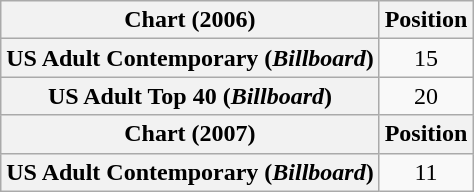<table class="wikitable plainrowheaders" style="text-align:center">
<tr>
<th>Chart (2006)</th>
<th>Position</th>
</tr>
<tr>
<th scope="row">US Adult Contemporary (<em>Billboard</em>)</th>
<td>15</td>
</tr>
<tr>
<th scope="row">US Adult Top 40 (<em>Billboard</em>)</th>
<td>20</td>
</tr>
<tr>
<th>Chart (2007)</th>
<th>Position</th>
</tr>
<tr>
<th scope="row">US Adult Contemporary (<em>Billboard</em>)</th>
<td>11</td>
</tr>
</table>
